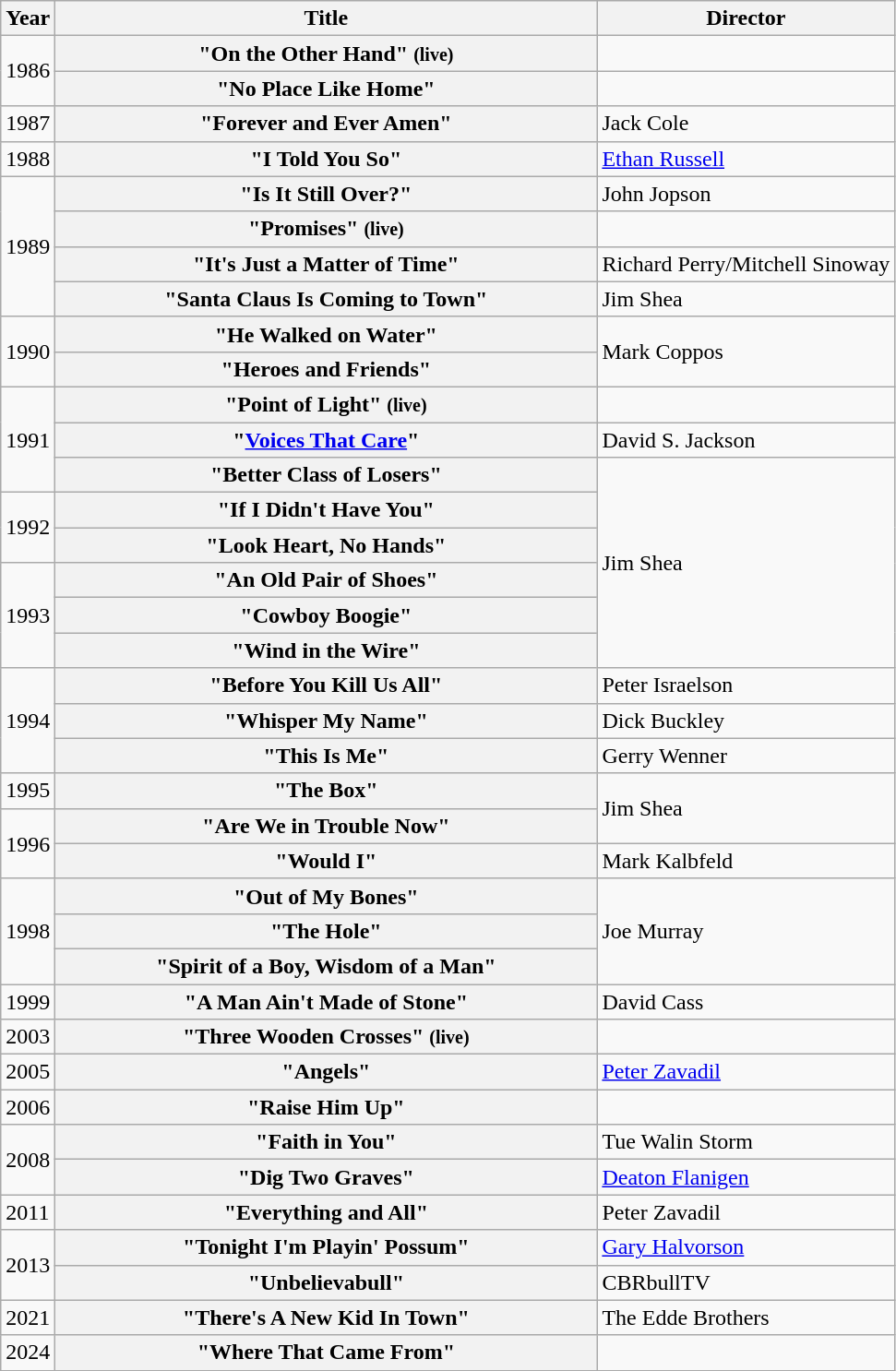<table class="wikitable plainrowheaders">
<tr>
<th>Year</th>
<th style="width:24em;">Title</th>
<th>Director</th>
</tr>
<tr>
<td rowspan="2">1986</td>
<th scope="row">"On the Other Hand" <small>(live)</small></th>
<td></td>
</tr>
<tr>
<th scope="row">"No Place Like Home"</th>
<td></td>
</tr>
<tr>
<td>1987</td>
<th scope="row">"Forever and Ever Amen"</th>
<td>Jack Cole</td>
</tr>
<tr>
<td>1988</td>
<th scope="row">"I Told You So"</th>
<td><a href='#'>Ethan Russell</a></td>
</tr>
<tr>
<td rowspan="4">1989</td>
<th scope="row">"Is It Still Over?"</th>
<td>John Jopson</td>
</tr>
<tr>
<th scope="row">"Promises" <small>(live)</small></th>
<td></td>
</tr>
<tr>
<th scope="row">"It's Just a Matter of Time"</th>
<td>Richard Perry/Mitchell Sinoway</td>
</tr>
<tr>
<th scope="row">"Santa Claus Is Coming to Town"</th>
<td>Jim Shea</td>
</tr>
<tr>
<td rowspan="2">1990</td>
<th scope="row">"He Walked on Water"</th>
<td rowspan="2">Mark Coppos</td>
</tr>
<tr>
<th scope="row">"Heroes and Friends"</th>
</tr>
<tr>
<td rowspan="3">1991</td>
<th scope="row">"Point of Light" <small>(live)</small></th>
<td></td>
</tr>
<tr>
<th scope="row">"<a href='#'>Voices That Care</a>"</th>
<td>David S. Jackson</td>
</tr>
<tr>
<th scope="row">"Better Class of Losers"</th>
<td rowspan="6">Jim Shea</td>
</tr>
<tr>
<td rowspan="2">1992</td>
<th scope="row">"If I Didn't Have You"</th>
</tr>
<tr>
<th scope="row">"Look Heart, No Hands"</th>
</tr>
<tr>
<td rowspan="3">1993</td>
<th scope="row">"An Old Pair of Shoes"</th>
</tr>
<tr>
<th scope="row">"Cowboy Boogie"</th>
</tr>
<tr>
<th scope="row">"Wind in the Wire"</th>
</tr>
<tr>
<td rowspan="3">1994</td>
<th scope="row">"Before You Kill Us All"</th>
<td>Peter Israelson</td>
</tr>
<tr>
<th scope="row">"Whisper My Name"</th>
<td>Dick Buckley</td>
</tr>
<tr>
<th scope="row">"This Is Me"</th>
<td>Gerry Wenner</td>
</tr>
<tr>
<td>1995</td>
<th scope="row">"The Box"</th>
<td rowspan="2">Jim Shea</td>
</tr>
<tr>
<td rowspan="2">1996</td>
<th scope="row">"Are We in Trouble Now"</th>
</tr>
<tr>
<th scope="row">"Would I"</th>
<td>Mark Kalbfeld</td>
</tr>
<tr>
<td rowspan="3">1998</td>
<th scope="row">"Out of My Bones"</th>
<td rowspan="3">Joe Murray</td>
</tr>
<tr>
<th scope="row">"The Hole"</th>
</tr>
<tr>
<th scope="row">"Spirit of a Boy, Wisdom of a Man"</th>
</tr>
<tr>
<td>1999</td>
<th scope="row">"A Man Ain't Made of Stone"</th>
<td>David Cass</td>
</tr>
<tr>
<td>2003</td>
<th scope="row">"Three Wooden Crosses" <small>(live)</small></th>
<td></td>
</tr>
<tr>
<td>2005</td>
<th scope="row">"Angels"</th>
<td><a href='#'>Peter Zavadil</a></td>
</tr>
<tr>
<td>2006</td>
<th scope="row">"Raise Him Up"</th>
<td></td>
</tr>
<tr>
<td rowspan="2">2008</td>
<th scope="row">"Faith in You"</th>
<td>Tue Walin Storm</td>
</tr>
<tr>
<th scope="row">"Dig Two Graves"</th>
<td><a href='#'>Deaton Flanigen</a></td>
</tr>
<tr>
<td>2011</td>
<th scope="row">"Everything and All"</th>
<td>Peter Zavadil</td>
</tr>
<tr>
<td rowspan="2">2013</td>
<th scope="row">"Tonight I'm Playin' Possum"</th>
<td><a href='#'>Gary Halvorson</a></td>
</tr>
<tr>
<th scope="row">"Unbelievabull"</th>
<td>CBRbullTV</td>
</tr>
<tr>
<td>2021</td>
<th scope="row">"There's A New Kid In Town"</th>
<td>The Edde Brothers</td>
</tr>
<tr>
<td>2024</td>
<th scope="row">"Where That Came From"</th>
<td></td>
</tr>
</table>
